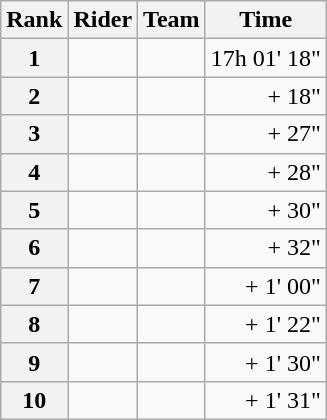<table class="wikitable" margin-bottom:0;">
<tr>
<th scope="col">Rank</th>
<th scope="col">Rider</th>
<th scope="col">Team</th>
<th scope="col">Time</th>
</tr>
<tr>
<th scope="row">1</th>
<td> </td>
<td></td>
<td align="right">17h 01' 18"</td>
</tr>
<tr>
<th scope="row">2</th>
<td></td>
<td></td>
<td align="right">+ 18"</td>
</tr>
<tr>
<th scope="row">3</th>
<td> </td>
<td></td>
<td align="right">+ 27"</td>
</tr>
<tr>
<th scope="row">4</th>
<td></td>
<td></td>
<td align="right">+ 28"</td>
</tr>
<tr>
<th scope="row">5</th>
<td></td>
<td></td>
<td align="right">+ 30"</td>
</tr>
<tr>
<th scope="row">6</th>
<td></td>
<td></td>
<td align="right">+ 32"</td>
</tr>
<tr>
<th scope="row">7</th>
<td></td>
<td></td>
<td align="right">+ 1' 00"</td>
</tr>
<tr>
<th scope="row">8</th>
<td></td>
<td></td>
<td align="right">+ 1' 22"</td>
</tr>
<tr>
<th scope="row">9</th>
<td></td>
<td></td>
<td align="right">+ 1' 30"</td>
</tr>
<tr>
<th scope="row">10</th>
<td></td>
<td></td>
<td align="right">+ 1' 31"</td>
</tr>
</table>
